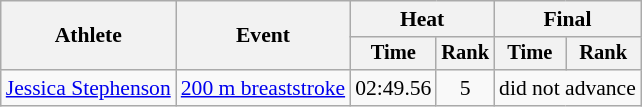<table class=wikitable style="font-size:90%">
<tr>
<th rowspan="2">Athlete</th>
<th rowspan="2">Event</th>
<th colspan="2">Heat</th>
<th colspan="2">Final</th>
</tr>
<tr style="font-size:95%">
<th>Time</th>
<th>Rank</th>
<th>Time</th>
<th>Rank</th>
</tr>
<tr align=center>
<td align=left><a href='#'>Jessica Stephenson</a></td>
<td align=left><a href='#'>200 m breaststroke</a></td>
<td>02:49.56</td>
<td>5</td>
<td colspan=2>did not advance</td>
</tr>
</table>
